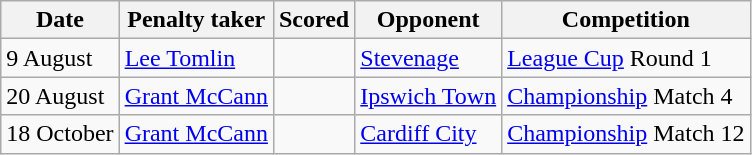<table class="wikitable">
<tr>
<th>Date</th>
<th>Penalty taker</th>
<th>Scored</th>
<th>Opponent</th>
<th>Competition</th>
</tr>
<tr>
<td>9 August</td>
<td><a href='#'>Lee Tomlin</a></td>
<td></td>
<td><a href='#'>Stevenage</a></td>
<td><a href='#'>League Cup</a> Round 1</td>
</tr>
<tr>
<td>20 August</td>
<td><a href='#'>Grant McCann</a></td>
<td></td>
<td><a href='#'>Ipswich Town</a></td>
<td><a href='#'>Championship</a> Match 4</td>
</tr>
<tr>
<td>18 October</td>
<td><a href='#'>Grant McCann</a></td>
<td></td>
<td><a href='#'>Cardiff City</a></td>
<td><a href='#'>Championship</a> Match 12</td>
</tr>
</table>
